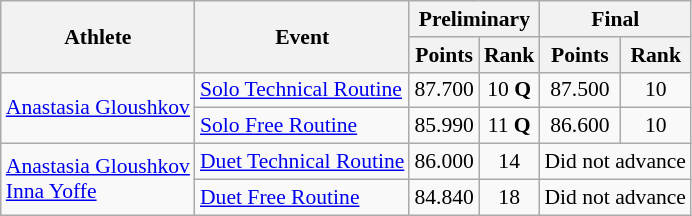<table class=wikitable style="font-size:90%">
<tr>
<th rowspan="2">Athlete</th>
<th rowspan="2">Event</th>
<th colspan="2">Preliminary</th>
<th colspan="2">Final</th>
</tr>
<tr>
<th>Points</th>
<th>Rank</th>
<th>Points</th>
<th>Rank</th>
</tr>
<tr>
<td rowspan="2"><a href='#'>Anastasia Gloushkov</a></td>
<td><a href='#'>Solo Technical Routine</a></td>
<td align=center>87.700</td>
<td align=center>10 <strong>Q</strong></td>
<td align=center>87.500</td>
<td align=center>10</td>
</tr>
<tr>
<td><a href='#'>Solo Free Routine</a></td>
<td align=center>85.990</td>
<td align=center>11 <strong>Q</strong></td>
<td align=center>86.600</td>
<td align=center>10</td>
</tr>
<tr>
<td rowspan="2"><a href='#'>Anastasia Gloushkov</a><br><a href='#'>Inna Yoffe</a></td>
<td><a href='#'>Duet Technical Routine</a></td>
<td align=center>86.000</td>
<td align=center>14</td>
<td align=center colspan=2>Did not advance</td>
</tr>
<tr>
<td><a href='#'>Duet Free Routine</a></td>
<td align=center>84.840</td>
<td align=center>18</td>
<td align=center colspan=2>Did not advance</td>
</tr>
</table>
